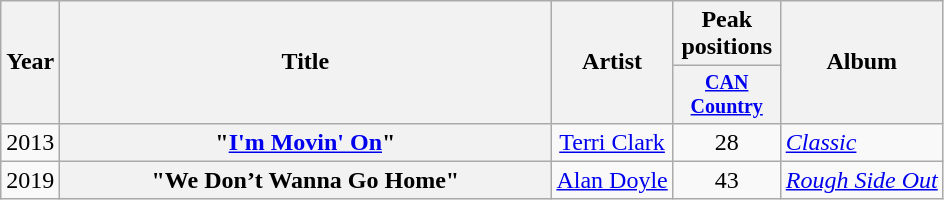<table class="wikitable plainrowheaders" style="text-align:center;">
<tr>
<th scope="col" rowspan="2">Year</th>
<th scope="col" rowspan="2" style="width:20em;">Title</th>
<th scope="col" rowspan="2">Artist</th>
<th scope="col">Peak positions</th>
<th scope="col" rowspan="2">Album</th>
</tr>
<tr style="font-size:smaller;">
<th scope="col" width="65"><a href='#'>CAN Country</a><br></th>
</tr>
<tr>
<td>2013</td>
<th scope="row">"<a href='#'>I'm Movin' On</a>"</th>
<td><a href='#'>Terri Clark</a></td>
<td>28</td>
<td align="left"><em><a href='#'>Classic</a></em></td>
</tr>
<tr>
<td>2019</td>
<th scope="row">"We Don’t Wanna Go Home"</th>
<td><a href='#'>Alan Doyle</a></td>
<td>43</td>
<td align="left"><em><a href='#'>Rough Side Out</a></em></td>
</tr>
</table>
